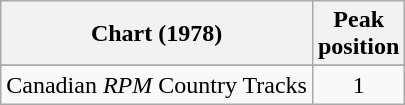<table class="wikitable sortable">
<tr>
<th>Chart (1978)</th>
<th>Peak<br>position</th>
</tr>
<tr>
</tr>
<tr>
<td>Canadian <em>RPM</em> Country Tracks</td>
<td align="center">1</td>
</tr>
</table>
